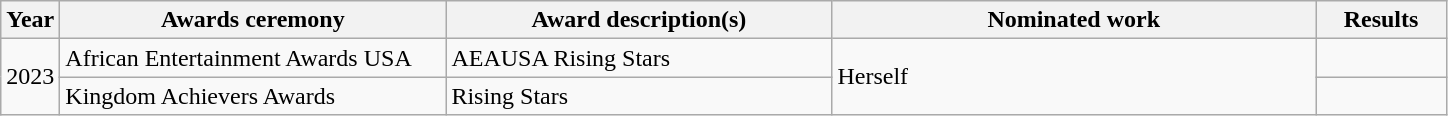<table class="wikitable">
<tr>
<th>Year</th>
<th width="250">Awards ceremony</th>
<th width="250">Award description(s)</th>
<th width="315">Nominated work</th>
<th width="80">Results</th>
</tr>
<tr>
<td rowspan="2">2023</td>
<td rowspan="1">African Entertainment Awards USA</td>
<td>AEAUSA Rising Stars</td>
<td rowspan="2">Herself</td>
<td></td>
</tr>
<tr>
<td>Kingdom Achievers Awards</td>
<td>Rising Stars</td>
<td></td>
</tr>
</table>
